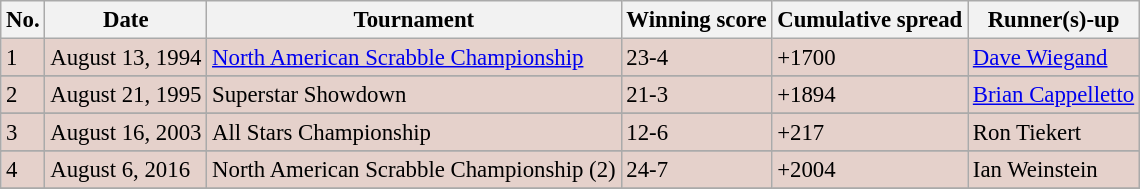<table class="wikitable" style="font-size:95%;">
<tr>
<th>No.</th>
<th>Date</th>
<th>Tournament</th>
<th>Winning score</th>
<th>Cumulative spread</th>
<th>Runner(s)-up</th>
</tr>
<tr style="background:#e5d1cb;">
<td>1</td>
<td>August 13, 1994</td>
<td><a href='#'>North American Scrabble Championship</a></td>
<td>23-4</td>
<td>+1700</td>
<td> <a href='#'>Dave Wiegand</a></td>
</tr>
<tr>
</tr>
<tr style="background:#e5d1cb;">
<td>2</td>
<td>August 21, 1995</td>
<td>Superstar Showdown</td>
<td>21-3</td>
<td>+1894</td>
<td> <a href='#'>Brian Cappelletto</a></td>
</tr>
<tr>
</tr>
<tr style="background:#e5d1cb;">
<td>3</td>
<td>August 16, 2003</td>
<td>All Stars Championship</td>
<td>12-6</td>
<td>+217</td>
<td> Ron Tiekert</td>
</tr>
<tr>
</tr>
<tr style="background:#e5d1cb;">
<td>4</td>
<td>August 6, 2016</td>
<td>North American Scrabble Championship (2)</td>
<td>24-7</td>
<td>+2004</td>
<td> Ian Weinstein</td>
</tr>
<tr>
</tr>
</table>
